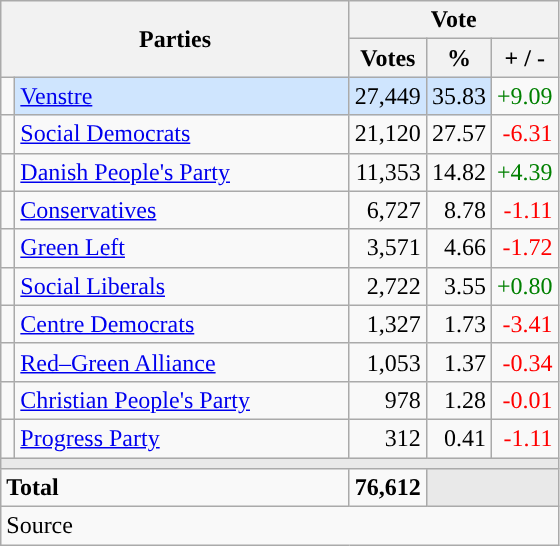<table class="wikitable" style="text-align:right;">
<tr>
<th style="text-align:centre;" rowspan="2" colspan="2" width="225">Parties</th>
<th colspan="3">Vote</th>
</tr>
<tr>
<th width="15">Votes</th>
<th width="15">%</th>
<th width="15">+ / -</th>
</tr>
<tr>
<td width="2" style="color:inherit;background:"></td>
<td bgcolor=#cfe5fe  align="left"><a href='#'>Venstre</a></td>
<td bgcolor=#cfe5fe>27,449</td>
<td bgcolor=#cfe5fe>35.83</td>
<td style=color:green;>+9.09</td>
</tr>
<tr>
<td width="2" style="color:inherit;background:"></td>
<td align="left"><a href='#'>Social Democrats</a></td>
<td>21,120</td>
<td>27.57</td>
<td style=color:red;>-6.31</td>
</tr>
<tr>
<td width="2" style="color:inherit;background:"></td>
<td align="left"><a href='#'>Danish People's Party</a></td>
<td>11,353</td>
<td>14.82</td>
<td style=color:green;>+4.39</td>
</tr>
<tr>
<td width="2" style="color:inherit;background:"></td>
<td align="left"><a href='#'>Conservatives</a></td>
<td>6,727</td>
<td>8.78</td>
<td style=color:red;>-1.11</td>
</tr>
<tr>
<td width="2" style="color:inherit;background:"></td>
<td align="left"><a href='#'>Green Left</a></td>
<td>3,571</td>
<td>4.66</td>
<td style=color:red;>-1.72</td>
</tr>
<tr>
<td width="2" style="color:inherit;background:"></td>
<td align="left"><a href='#'>Social Liberals</a></td>
<td>2,722</td>
<td>3.55</td>
<td style=color:green;>+0.80</td>
</tr>
<tr>
<td width="2" style="color:inherit;background:"></td>
<td align="left"><a href='#'>Centre Democrats</a></td>
<td>1,327</td>
<td>1.73</td>
<td style=color:red;>-3.41</td>
</tr>
<tr>
<td width="2" style="color:inherit;background:"></td>
<td align="left"><a href='#'>Red–Green Alliance</a></td>
<td>1,053</td>
<td>1.37</td>
<td style=color:red;>-0.34</td>
</tr>
<tr>
<td width="2" style="color:inherit;background:"></td>
<td align="left"><a href='#'>Christian People's Party</a></td>
<td>978</td>
<td>1.28</td>
<td style=color:red;>-0.01</td>
</tr>
<tr>
<td width="2" style="color:inherit;background:"></td>
<td align="left"><a href='#'>Progress Party</a></td>
<td>312</td>
<td>0.41</td>
<td style=color:red;>-1.11</td>
</tr>
<tr>
<td colspan="7" bgcolor="#E9E9E9"></td>
</tr>
<tr>
<td align="left" colspan="2"><strong>Total</strong></td>
<td><strong>76,612</strong></td>
<td bgcolor="#E9E9E9" colspan="2"></td>
</tr>
<tr>
<td align="left" colspan="6">Source</td>
</tr>
</table>
